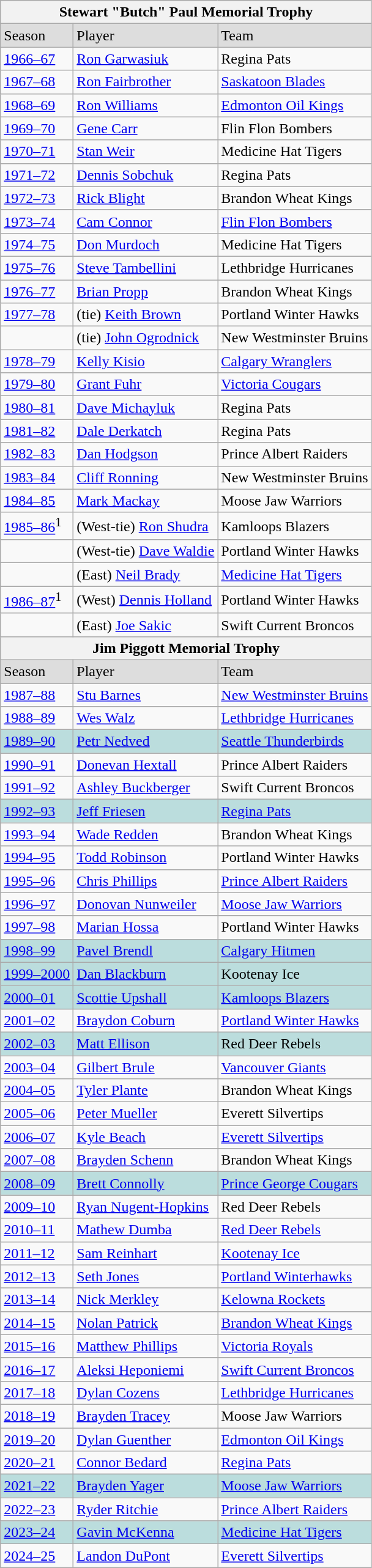<table class="wikitable">
<tr>
<th colspan="3">Stewart "Butch" Paul Memorial Trophy</th>
</tr>
<tr bgcolor="#dddddd">
<td>Season</td>
<td>Player</td>
<td>Team</td>
</tr>
<tr>
<td><a href='#'>1966–67</a></td>
<td><a href='#'>Ron Garwasiuk</a></td>
<td>Regina Pats</td>
</tr>
<tr>
<td><a href='#'>1967–68</a></td>
<td><a href='#'>Ron Fairbrother</a></td>
<td><a href='#'>Saskatoon Blades</a></td>
</tr>
<tr>
<td><a href='#'>1968–69</a></td>
<td><a href='#'>Ron Williams</a></td>
<td><a href='#'>Edmonton Oil Kings</a></td>
</tr>
<tr>
<td><a href='#'>1969–70</a></td>
<td><a href='#'>Gene Carr</a></td>
<td>Flin Flon Bombers</td>
</tr>
<tr>
<td><a href='#'>1970–71</a></td>
<td><a href='#'>Stan Weir</a></td>
<td>Medicine Hat Tigers</td>
</tr>
<tr>
<td><a href='#'>1971–72</a></td>
<td><a href='#'>Dennis Sobchuk</a></td>
<td>Regina Pats</td>
</tr>
<tr>
<td><a href='#'>1972–73</a></td>
<td><a href='#'>Rick Blight</a></td>
<td>Brandon Wheat Kings</td>
</tr>
<tr>
<td><a href='#'>1973–74</a></td>
<td><a href='#'>Cam Connor</a></td>
<td><a href='#'>Flin Flon Bombers</a></td>
</tr>
<tr>
<td><a href='#'>1974–75</a></td>
<td><a href='#'>Don Murdoch</a></td>
<td>Medicine Hat Tigers</td>
</tr>
<tr>
<td><a href='#'>1975–76</a></td>
<td><a href='#'>Steve Tambellini</a></td>
<td>Lethbridge Hurricanes</td>
</tr>
<tr>
<td><a href='#'>1976–77</a></td>
<td><a href='#'>Brian Propp</a></td>
<td>Brandon Wheat Kings</td>
</tr>
<tr>
<td><a href='#'>1977–78</a></td>
<td>(tie) <a href='#'>Keith Brown</a></td>
<td>Portland Winter Hawks</td>
</tr>
<tr>
<td></td>
<td>(tie) <a href='#'>John Ogrodnick</a></td>
<td>New Westminster Bruins</td>
</tr>
<tr>
<td><a href='#'>1978–79</a></td>
<td><a href='#'>Kelly Kisio</a></td>
<td><a href='#'>Calgary Wranglers</a></td>
</tr>
<tr>
<td><a href='#'>1979–80</a></td>
<td><a href='#'>Grant Fuhr</a></td>
<td><a href='#'>Victoria Cougars</a></td>
</tr>
<tr>
<td><a href='#'>1980–81</a></td>
<td><a href='#'>Dave Michayluk</a></td>
<td>Regina Pats</td>
</tr>
<tr>
<td><a href='#'>1981–82</a></td>
<td><a href='#'>Dale Derkatch</a></td>
<td>Regina Pats</td>
</tr>
<tr>
<td><a href='#'>1982–83</a></td>
<td><a href='#'>Dan Hodgson</a></td>
<td>Prince Albert Raiders</td>
</tr>
<tr>
<td><a href='#'>1983–84</a></td>
<td><a href='#'>Cliff Ronning</a></td>
<td>New Westminster Bruins</td>
</tr>
<tr>
<td><a href='#'>1984–85</a></td>
<td><a href='#'>Mark Mackay</a></td>
<td>Moose Jaw Warriors</td>
</tr>
<tr>
<td><a href='#'>1985–86</a><sup>1</sup></td>
<td>(West-tie) <a href='#'>Ron Shudra</a></td>
<td>Kamloops Blazers</td>
</tr>
<tr>
<td></td>
<td>(West-tie) <a href='#'>Dave Waldie</a></td>
<td>Portland Winter Hawks</td>
</tr>
<tr>
<td></td>
<td>(East) <a href='#'>Neil Brady</a></td>
<td><a href='#'>Medicine Hat Tigers</a></td>
</tr>
<tr>
<td><a href='#'>1986–87</a><sup>1</sup></td>
<td>(West) <a href='#'>Dennis Holland</a></td>
<td>Portland Winter Hawks</td>
</tr>
<tr>
<td></td>
<td>(East) <a href='#'>Joe Sakic</a></td>
<td>Swift Current Broncos</td>
</tr>
<tr bgcolor="#dddddd">
<th colspan="3">Jim Piggott Memorial Trophy</th>
</tr>
<tr bgcolor="#dddddd">
<td>Season</td>
<td>Player</td>
<td>Team</td>
</tr>
<tr>
<td><a href='#'>1987–88</a></td>
<td><a href='#'>Stu Barnes</a></td>
<td><a href='#'>New Westminster Bruins</a></td>
</tr>
<tr>
<td><a href='#'>1988–89</a></td>
<td><a href='#'>Wes Walz</a></td>
<td><a href='#'>Lethbridge Hurricanes</a></td>
</tr>
<tr bgcolor="#bbdddd">
<td><a href='#'>1989–90</a></td>
<td><a href='#'>Petr Nedved</a></td>
<td><a href='#'>Seattle Thunderbirds</a></td>
</tr>
<tr>
<td><a href='#'>1990–91</a></td>
<td><a href='#'>Donevan Hextall</a></td>
<td>Prince Albert Raiders</td>
</tr>
<tr>
<td><a href='#'>1991–92</a></td>
<td><a href='#'>Ashley Buckberger</a></td>
<td>Swift Current Broncos</td>
</tr>
<tr bgcolor="#bbdddd">
<td><a href='#'>1992–93</a></td>
<td><a href='#'>Jeff Friesen</a></td>
<td><a href='#'>Regina Pats</a></td>
</tr>
<tr>
<td><a href='#'>1993–94</a></td>
<td><a href='#'>Wade Redden</a></td>
<td>Brandon Wheat Kings</td>
</tr>
<tr>
<td><a href='#'>1994–95</a></td>
<td><a href='#'>Todd Robinson</a></td>
<td>Portland Winter Hawks</td>
</tr>
<tr>
<td><a href='#'>1995–96</a></td>
<td><a href='#'>Chris Phillips</a></td>
<td><a href='#'>Prince Albert Raiders</a></td>
</tr>
<tr>
<td><a href='#'>1996–97</a></td>
<td><a href='#'>Donovan Nunweiler</a></td>
<td><a href='#'>Moose Jaw Warriors</a></td>
</tr>
<tr>
<td><a href='#'>1997–98</a></td>
<td><a href='#'>Marian Hossa</a></td>
<td>Portland Winter Hawks</td>
</tr>
<tr bgcolor="#bbdddd">
<td><a href='#'>1998–99</a></td>
<td><a href='#'>Pavel Brendl</a></td>
<td><a href='#'>Calgary Hitmen</a></td>
</tr>
<tr bgcolor="bbdddd">
<td><a href='#'>1999–2000</a></td>
<td><a href='#'>Dan Blackburn</a></td>
<td>Kootenay Ice</td>
</tr>
<tr bgcolor="#bbdddd">
<td><a href='#'>2000–01</a></td>
<td><a href='#'>Scottie Upshall</a></td>
<td><a href='#'>Kamloops Blazers</a></td>
</tr>
<tr>
<td><a href='#'>2001–02</a></td>
<td><a href='#'>Braydon Coburn</a></td>
<td><a href='#'>Portland Winter Hawks</a></td>
</tr>
<tr bgcolor="#bbdddd">
<td><a href='#'>2002–03</a></td>
<td><a href='#'>Matt Ellison</a></td>
<td>Red Deer Rebels</td>
</tr>
<tr>
<td><a href='#'>2003–04</a></td>
<td><a href='#'>Gilbert Brule</a></td>
<td><a href='#'>Vancouver Giants</a></td>
</tr>
<tr>
<td><a href='#'>2004–05</a></td>
<td><a href='#'>Tyler Plante</a></td>
<td>Brandon Wheat Kings</td>
</tr>
<tr>
<td><a href='#'>2005–06</a></td>
<td><a href='#'>Peter Mueller</a></td>
<td>Everett Silvertips</td>
</tr>
<tr>
<td><a href='#'>2006–07</a></td>
<td><a href='#'>Kyle Beach</a></td>
<td><a href='#'>Everett Silvertips</a></td>
</tr>
<tr>
<td><a href='#'>2007–08</a></td>
<td><a href='#'>Brayden Schenn</a></td>
<td>Brandon Wheat Kings</td>
</tr>
<tr bgcolor="bbdddd">
<td><a href='#'>2008–09</a></td>
<td><a href='#'>Brett Connolly</a></td>
<td><a href='#'>Prince George Cougars</a></td>
</tr>
<tr>
<td><a href='#'>2009–10</a></td>
<td><a href='#'>Ryan Nugent-Hopkins</a></td>
<td>Red Deer Rebels</td>
</tr>
<tr>
<td><a href='#'>2010–11</a></td>
<td><a href='#'>Mathew Dumba</a></td>
<td><a href='#'>Red Deer Rebels</a></td>
</tr>
<tr>
<td><a href='#'>2011–12</a></td>
<td><a href='#'>Sam Reinhart</a></td>
<td><a href='#'>Kootenay Ice</a></td>
</tr>
<tr>
<td><a href='#'>2012–13</a></td>
<td><a href='#'>Seth Jones</a></td>
<td><a href='#'>Portland Winterhawks</a></td>
</tr>
<tr>
<td><a href='#'>2013–14</a></td>
<td><a href='#'>Nick Merkley</a></td>
<td><a href='#'>Kelowna Rockets</a></td>
</tr>
<tr>
<td><a href='#'>2014–15</a></td>
<td><a href='#'>Nolan Patrick</a></td>
<td><a href='#'>Brandon Wheat Kings</a></td>
</tr>
<tr>
<td><a href='#'>2015–16</a></td>
<td><a href='#'>Matthew Phillips</a></td>
<td><a href='#'>Victoria Royals</a></td>
</tr>
<tr>
<td><a href='#'>2016–17</a></td>
<td><a href='#'>Aleksi Heponiemi</a></td>
<td><a href='#'>Swift Current Broncos</a></td>
</tr>
<tr>
<td><a href='#'>2017–18</a></td>
<td><a href='#'>Dylan Cozens</a></td>
<td><a href='#'>Lethbridge Hurricanes</a></td>
</tr>
<tr>
<td><a href='#'>2018–19</a></td>
<td><a href='#'>Brayden Tracey</a></td>
<td>Moose Jaw Warriors</td>
</tr>
<tr>
<td><a href='#'>2019–20</a></td>
<td><a href='#'>Dylan Guenther</a></td>
<td><a href='#'>Edmonton Oil Kings</a></td>
</tr>
<tr>
<td><a href='#'>2020–21</a></td>
<td><a href='#'>Connor Bedard</a></td>
<td><a href='#'>Regina Pats</a></td>
</tr>
<tr bgcolor="#bbdddd">
<td><a href='#'>2021–22</a></td>
<td><a href='#'>Brayden Yager</a></td>
<td><a href='#'>Moose Jaw Warriors</a></td>
</tr>
<tr>
<td><a href='#'>2022–23</a></td>
<td><a href='#'>Ryder Ritchie</a></td>
<td><a href='#'>Prince Albert Raiders</a></td>
</tr>
<tr bgcolor="#bbdddd">
<td><a href='#'>2023–24</a></td>
<td><a href='#'>Gavin McKenna</a></td>
<td><a href='#'>Medicine Hat Tigers</a></td>
</tr>
<tr>
<td><a href='#'>2024–25</a></td>
<td><a href='#'>Landon DuPont</a></td>
<td><a href='#'>Everett Silvertips</a></td>
</tr>
</table>
